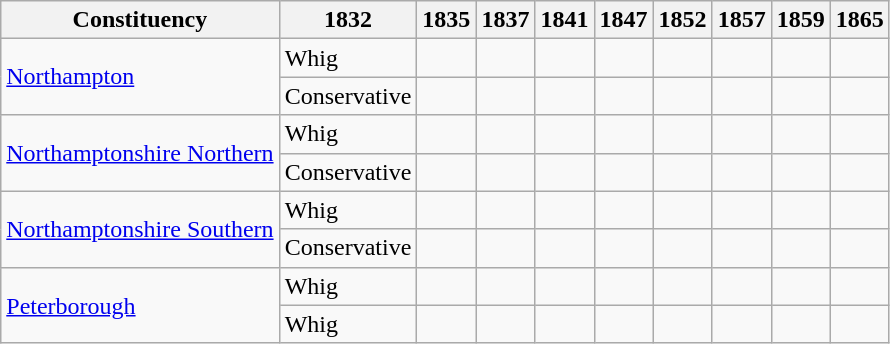<table class=wikitable sortable>
<tr>
<th>Constituency</th>
<th>1832</th>
<th>1835</th>
<th>1837</th>
<th>1841</th>
<th>1847</th>
<th>1852</th>
<th>1857</th>
<th>1859</th>
<th>1865</th>
</tr>
<tr>
<td rowspan=2><a href='#'>Northampton</a></td>
<td bgcolor=>Whig</td>
<td></td>
<td></td>
<td></td>
<td></td>
<td></td>
<td></td>
<td></td>
<td></td>
</tr>
<tr>
<td bgcolor=>Conservative</td>
<td></td>
<td></td>
<td></td>
<td></td>
<td></td>
<td></td>
<td></td>
<td></td>
</tr>
<tr>
<td rowspan=2><a href='#'>Northamptonshire Northern</a></td>
<td bgcolor=>Whig</td>
<td></td>
<td></td>
<td></td>
<td></td>
<td></td>
<td></td>
<td></td>
<td></td>
</tr>
<tr>
<td bgcolor=>Conservative</td>
<td></td>
<td></td>
<td></td>
<td></td>
<td></td>
<td></td>
<td></td>
<td></td>
</tr>
<tr>
<td rowspan=2><a href='#'>Northamptonshire Southern</a></td>
<td bgcolor=>Whig</td>
<td></td>
<td></td>
<td></td>
<td></td>
<td></td>
<td></td>
<td></td>
<td></td>
</tr>
<tr>
<td bgcolor=>Conservative</td>
<td></td>
<td></td>
<td></td>
<td></td>
<td></td>
<td></td>
<td></td>
<td></td>
</tr>
<tr>
<td rowspan=2><a href='#'>Peterborough</a></td>
<td bgcolor=>Whig</td>
<td></td>
<td></td>
<td></td>
<td></td>
<td></td>
<td></td>
<td></td>
<td></td>
</tr>
<tr>
<td bgcolor=>Whig</td>
<td></td>
<td></td>
<td></td>
<td></td>
<td></td>
<td></td>
<td></td>
<td></td>
</tr>
</table>
